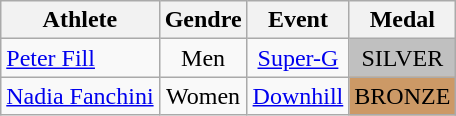<table class="wikitable" style="width:; font-size:100%; text-align:center;">
<tr>
<th>Athlete</th>
<th>Gendre</th>
<th>Event</th>
<th>Medal</th>
</tr>
<tr>
<td align=left><a href='#'>Peter Fill</a></td>
<td>Men</td>
<td><a href='#'>Super-G</a></td>
<td bgcolor=silver>SILVER</td>
</tr>
<tr>
<td align=left><a href='#'>Nadia Fanchini</a></td>
<td>Women</td>
<td><a href='#'>Downhill</a></td>
<td bgcolor=cc9966>BRONZE</td>
</tr>
</table>
